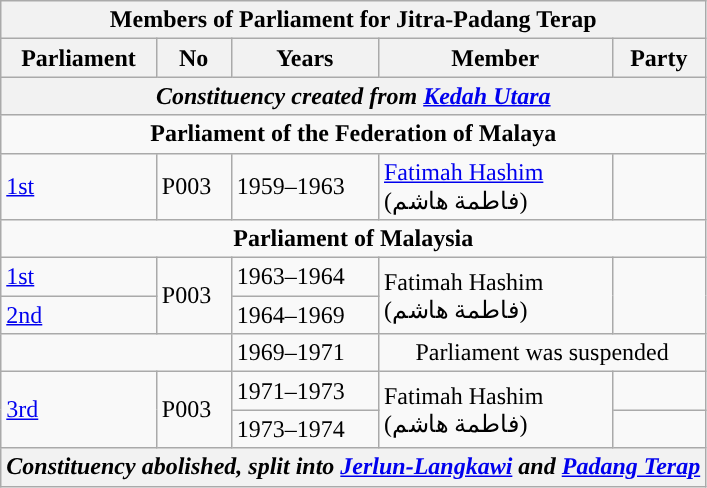<table class=wikitable>
<tr>
<th colspan="5">Members of Parliament for Jitra-Padang Terap</th>
</tr>
<tr>
<th>Parliament</th>
<th>No</th>
<th>Years</th>
<th>Member</th>
<th>Party</th>
</tr>
<tr>
<th colspan="5" align="center"><em>Constituency created from <a href='#'>Kedah Utara</a></em></th>
</tr>
<tr>
<td colspan="5" align="center"><strong>Parliament of the Federation of Malaya</strong></td>
</tr>
<tr>
<td><a href='#'>1st</a></td>
<td>P003</td>
<td>1959–1963</td>
<td><a href='#'>Fatimah Hashim</a>  <br> (فاطمة هاشم)</td>
<td></td>
</tr>
<tr>
<td colspan="5" align="center"><strong>Parliament of Malaysia</strong></td>
</tr>
<tr>
<td><a href='#'>1st</a></td>
<td rowspan="2">P003</td>
<td>1963–1964</td>
<td rowspan="2">Fatimah Hashim  <br> (فاطمة هاشم)</td>
<td rowspan=2></td>
</tr>
<tr>
<td><a href='#'>2nd</a></td>
<td>1964–1969</td>
</tr>
<tr>
<td colspan="2"></td>
<td>1969–1971</td>
<td colspan="2" align="center">Parliament was suspended</td>
</tr>
<tr>
<td rowspan=2><a href='#'>3rd</a></td>
<td rowspan="2">P003</td>
<td>1971–1973</td>
<td rowspan="2">Fatimah Hashim <br>  (فاطمة هاشم)</td>
<td></td>
</tr>
<tr>
<td>1973–1974</td>
<td></td>
</tr>
<tr>
<th colspan="5" align="center"><em>Constituency abolished, split into <a href='#'>Jerlun-Langkawi</a> and <a href='#'>Padang Terap</a></em></th>
</tr>
</table>
